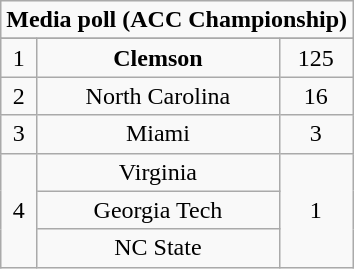<table class="wikitable">
<tr align="center">
<td align="center" Colspan="3"><strong>Media poll (ACC Championship)</strong></td>
</tr>
<tr align="center">
</tr>
<tr align="center">
<td>1</td>
<td><strong>Clemson</strong></td>
<td>125</td>
</tr>
<tr align="center">
<td>2</td>
<td>North Carolina</td>
<td>16</td>
</tr>
<tr align="center">
<td>3</td>
<td>Miami</td>
<td>3</td>
</tr>
<tr align="center">
<td rowspan=3>4</td>
<td>Virginia</td>
<td rowspan=3>1</td>
</tr>
<tr align="center">
<td>Georgia Tech</td>
</tr>
<tr align="center">
<td>NC State</td>
</tr>
</table>
